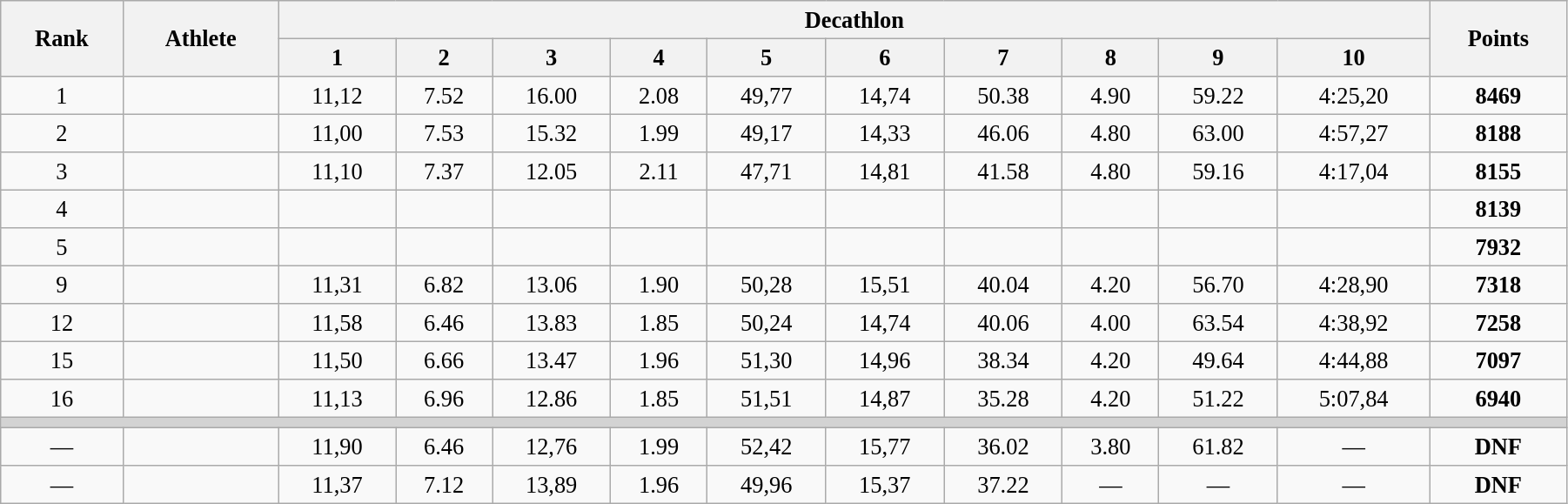<table class="wikitable" style=" text-align:center; font-size:110%;" width="95%">
<tr>
<th rowspan="2">Rank</th>
<th rowspan="2">Athlete</th>
<th colspan="10">Decathlon</th>
<th rowspan="2">Points</th>
</tr>
<tr>
<th>1</th>
<th>2</th>
<th>3</th>
<th>4</th>
<th>5</th>
<th>6</th>
<th>7</th>
<th>8</th>
<th>9</th>
<th>10</th>
</tr>
<tr>
<td>1</td>
<td align=left></td>
<td>11,12</td>
<td>7.52</td>
<td>16.00</td>
<td>2.08</td>
<td>49,77</td>
<td>14,74</td>
<td>50.38</td>
<td>4.90</td>
<td>59.22</td>
<td>4:25,20</td>
<td><strong>8469</strong></td>
</tr>
<tr>
<td>2</td>
<td align=left></td>
<td>11,00</td>
<td>7.53</td>
<td>15.32</td>
<td>1.99</td>
<td>49,17</td>
<td>14,33</td>
<td>46.06</td>
<td>4.80</td>
<td>63.00</td>
<td>4:57,27</td>
<td><strong>8188</strong></td>
</tr>
<tr>
<td>3</td>
<td align=left></td>
<td>11,10</td>
<td>7.37</td>
<td>12.05</td>
<td>2.11</td>
<td>47,71</td>
<td>14,81</td>
<td>41.58</td>
<td>4.80</td>
<td>59.16</td>
<td>4:17,04</td>
<td><strong>8155</strong></td>
</tr>
<tr>
<td>4</td>
<td align=left></td>
<td></td>
<td></td>
<td></td>
<td></td>
<td></td>
<td></td>
<td></td>
<td></td>
<td></td>
<td></td>
<td><strong>8139</strong></td>
</tr>
<tr>
<td>5</td>
<td align=left></td>
<td></td>
<td></td>
<td></td>
<td></td>
<td></td>
<td></td>
<td></td>
<td></td>
<td></td>
<td></td>
<td><strong>7932</strong></td>
</tr>
<tr>
<td>9</td>
<td align=left></td>
<td>11,31</td>
<td>6.82</td>
<td>13.06</td>
<td>1.90</td>
<td>50,28</td>
<td>15,51</td>
<td>40.04</td>
<td>4.20</td>
<td>56.70</td>
<td>4:28,90</td>
<td><strong>7318</strong></td>
</tr>
<tr>
<td>12</td>
<td align=left></td>
<td>11,58</td>
<td>6.46</td>
<td>13.83</td>
<td>1.85</td>
<td>50,24</td>
<td>14,74</td>
<td>40.06</td>
<td>4.00</td>
<td>63.54</td>
<td>4:38,92</td>
<td><strong>7258</strong></td>
</tr>
<tr>
<td>15</td>
<td align=left></td>
<td>11,50</td>
<td>6.66</td>
<td>13.47</td>
<td>1.96</td>
<td>51,30</td>
<td>14,96</td>
<td>38.34</td>
<td>4.20</td>
<td>49.64</td>
<td>4:44,88</td>
<td><strong>7097</strong></td>
</tr>
<tr>
<td>16</td>
<td align=left></td>
<td>11,13</td>
<td>6.96</td>
<td>12.86</td>
<td>1.85</td>
<td>51,51</td>
<td>14,87</td>
<td>35.28</td>
<td>4.20</td>
<td>51.22</td>
<td>5:07,84</td>
<td><strong>6940</strong></td>
</tr>
<tr>
<td colspan=13 bgcolor=lightgray></td>
</tr>
<tr>
<td>—</td>
<td align=left></td>
<td>11,90</td>
<td>6.46</td>
<td>12,76</td>
<td>1.99</td>
<td>52,42</td>
<td>15,77</td>
<td>36.02</td>
<td>3.80</td>
<td>61.82</td>
<td>—</td>
<td><strong>DNF</strong></td>
</tr>
<tr>
<td>—</td>
<td align=left></td>
<td>11,37</td>
<td>7.12</td>
<td>13,89</td>
<td>1.96</td>
<td>49,96</td>
<td>15,37</td>
<td>37.22</td>
<td>—</td>
<td>—</td>
<td>—</td>
<td><strong>DNF</strong></td>
</tr>
</table>
